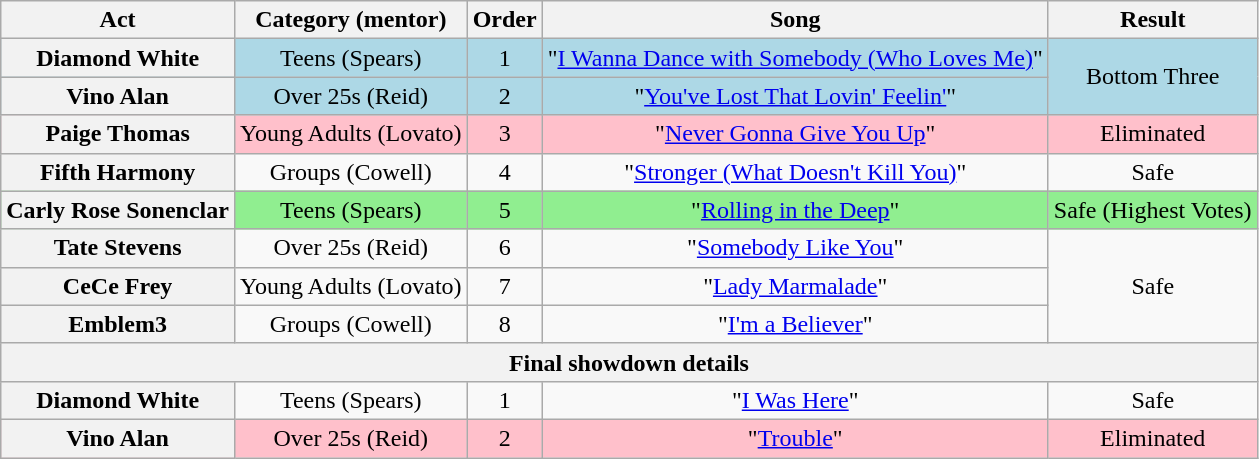<table class="wikitable plainrowheaders" style="text-align:center;">
<tr>
<th scope="col">Act</th>
<th scope="col">Category (mentor)</th>
<th scope="col">Order</th>
<th scope="col">Song</th>
<th scope="col">Result</th>
</tr>
<tr style="background:lightblue;">
<th scope="row">Diamond White</th>
<td>Teens (Spears)</td>
<td>1</td>
<td>"<a href='#'>I Wanna Dance with Somebody (Who Loves Me)</a>"</td>
<td rowspan=2>Bottom Three</td>
</tr>
<tr style="background:lightblue;">
<th scope="row">Vino Alan</th>
<td>Over 25s (Reid)</td>
<td>2</td>
<td>"<a href='#'>You've Lost That Lovin' Feelin'</a>"</td>
</tr>
<tr style="background:pink;">
<th scope="row">Paige Thomas</th>
<td>Young Adults (Lovato)</td>
<td>3</td>
<td>"<a href='#'>Never Gonna Give You Up</a>"</td>
<td>Eliminated</td>
</tr>
<tr>
<th scope="row">Fifth Harmony</th>
<td>Groups (Cowell)</td>
<td>4</td>
<td>"<a href='#'>Stronger (What Doesn't Kill You)</a>"</td>
<td>Safe</td>
</tr>
<tr style="background:lightgreen;">
<th scope="row">Carly Rose Sonenclar</th>
<td>Teens (Spears)</td>
<td>5</td>
<td>"<a href='#'>Rolling in the Deep</a>"</td>
<td>Safe (Highest Votes)</td>
</tr>
<tr>
<th scope="row">Tate Stevens</th>
<td>Over 25s (Reid)</td>
<td>6</td>
<td>"<a href='#'>Somebody Like You</a>"</td>
<td rowspan=3>Safe</td>
</tr>
<tr>
<th scope="row">CeCe Frey</th>
<td>Young Adults (Lovato)</td>
<td>7</td>
<td>"<a href='#'>Lady Marmalade</a>"</td>
</tr>
<tr>
<th scope="row">Emblem3</th>
<td>Groups (Cowell)</td>
<td>8</td>
<td>"<a href='#'>I'm a Believer</a>"</td>
</tr>
<tr>
<th colspan=6>Final showdown details</th>
</tr>
<tr>
<th scope=row>Diamond White</th>
<td>Teens (Spears)</td>
<td>1</td>
<td>"<a href='#'>I Was Here</a>"</td>
<td>Safe</td>
</tr>
<tr style="background:pink;">
<th scope=row>Vino Alan</th>
<td>Over 25s (Reid)</td>
<td>2</td>
<td>"<a href='#'>Trouble</a>"</td>
<td>Eliminated</td>
</tr>
</table>
